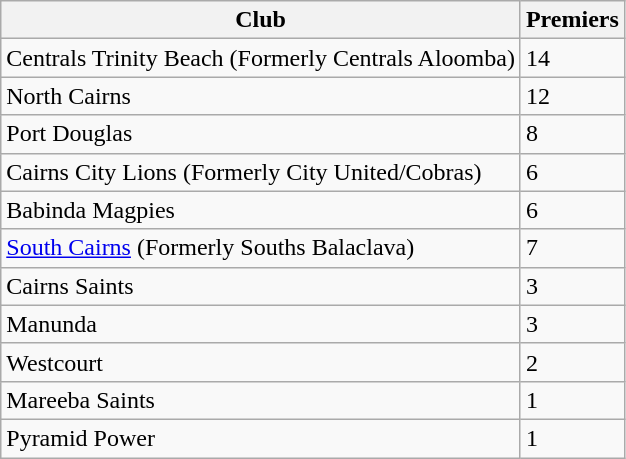<table class = "wikitable">
<tr>
<th>Club</th>
<th>Premiers</th>
</tr>
<tr>
<td>Centrals Trinity Beach (Formerly Centrals Aloomba)</td>
<td>14</td>
</tr>
<tr>
<td>North Cairns</td>
<td>12</td>
</tr>
<tr>
<td>Port Douglas</td>
<td>8</td>
</tr>
<tr>
<td>Cairns City Lions (Formerly City United/Cobras)</td>
<td>6</td>
</tr>
<tr>
<td>Babinda Magpies</td>
<td>6</td>
</tr>
<tr>
<td><a href='#'>South Cairns</a> (Formerly Souths Balaclava)</td>
<td>7</td>
</tr>
<tr>
<td>Cairns Saints</td>
<td>3</td>
</tr>
<tr>
<td>Manunda</td>
<td>3</td>
</tr>
<tr>
<td>Westcourt</td>
<td>2</td>
</tr>
<tr>
<td>Mareeba Saints</td>
<td>1</td>
</tr>
<tr>
<td>Pyramid Power</td>
<td>1</td>
</tr>
</table>
